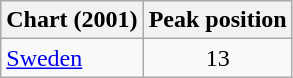<table class="wikitable">
<tr>
<th align="left">Chart (2001)</th>
<th align="center">Peak position</th>
</tr>
<tr>
<td align="left"><a href='#'>Sweden</a></td>
<td align="center">13</td>
</tr>
</table>
